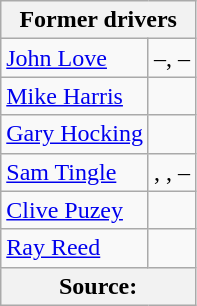<table class="wikitable">
<tr>
<th colspan=2>Former drivers</th>
</tr>
<tr>
<td><a href='#'>John Love</a></td>
<td>–, –</td>
</tr>
<tr>
<td><a href='#'>Mike Harris</a></td>
<td></td>
</tr>
<tr>
<td><a href='#'>Gary Hocking</a></td>
<td></td>
</tr>
<tr>
<td><a href='#'>Sam Tingle</a></td>
<td>, , –</td>
</tr>
<tr>
<td><a href='#'>Clive Puzey</a></td>
<td></td>
</tr>
<tr>
<td><a href='#'>Ray Reed</a></td>
<td></td>
</tr>
<tr>
<th colspan="2">Source:</th>
</tr>
</table>
